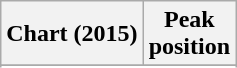<table class="wikitable sortable plainrowheaders" style="text-align:center">
<tr>
<th scope="col">Chart (2015)</th>
<th scope="col">Peak<br> position</th>
</tr>
<tr>
</tr>
<tr>
</tr>
<tr>
</tr>
<tr>
</tr>
<tr>
</tr>
<tr>
</tr>
<tr>
</tr>
</table>
